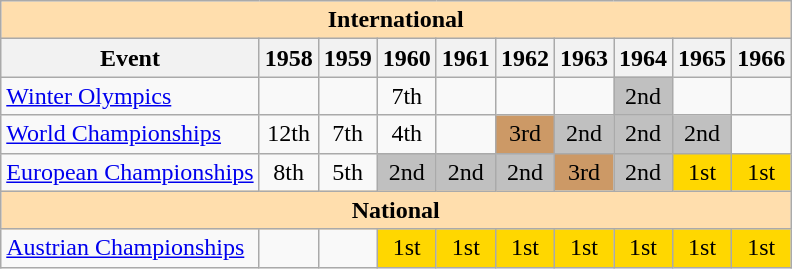<table class="wikitable" style="text-align:center">
<tr>
<th style="background-color: #ffdead; " colspan=10 align=center>International</th>
</tr>
<tr>
<th>Event</th>
<th>1958</th>
<th>1959</th>
<th>1960</th>
<th>1961</th>
<th>1962</th>
<th>1963</th>
<th>1964</th>
<th>1965</th>
<th>1966</th>
</tr>
<tr>
<td align=left><a href='#'>Winter Olympics</a></td>
<td></td>
<td></td>
<td>7th</td>
<td></td>
<td></td>
<td></td>
<td bgcolor=silver>2nd</td>
<td></td>
<td></td>
</tr>
<tr>
<td align=left><a href='#'>World Championships</a></td>
<td>12th</td>
<td>7th</td>
<td>4th</td>
<td></td>
<td bgcolor=cc9966>3rd</td>
<td bgcolor=silver>2nd</td>
<td bgcolor=silver>2nd</td>
<td bgcolor=silver>2nd</td>
<td></td>
</tr>
<tr>
<td align=left><a href='#'>European Championships</a></td>
<td>8th</td>
<td>5th</td>
<td bgcolor=silver>2nd</td>
<td bgcolor=silver>2nd</td>
<td bgcolor=silver>2nd</td>
<td bgcolor=cc9966>3rd</td>
<td bgcolor=silver>2nd</td>
<td bgcolor=gold>1st</td>
<td bgcolor=gold>1st</td>
</tr>
<tr>
<th style="background-color: #ffdead; " colspan=10 align=center>National</th>
</tr>
<tr>
<td align=left><a href='#'>Austrian Championships</a></td>
<td></td>
<td></td>
<td bgcolor=gold>1st</td>
<td bgcolor=gold>1st</td>
<td bgcolor=gold>1st</td>
<td bgcolor=gold>1st</td>
<td bgcolor=gold>1st</td>
<td bgcolor=gold>1st</td>
<td bgcolor=gold>1st</td>
</tr>
</table>
